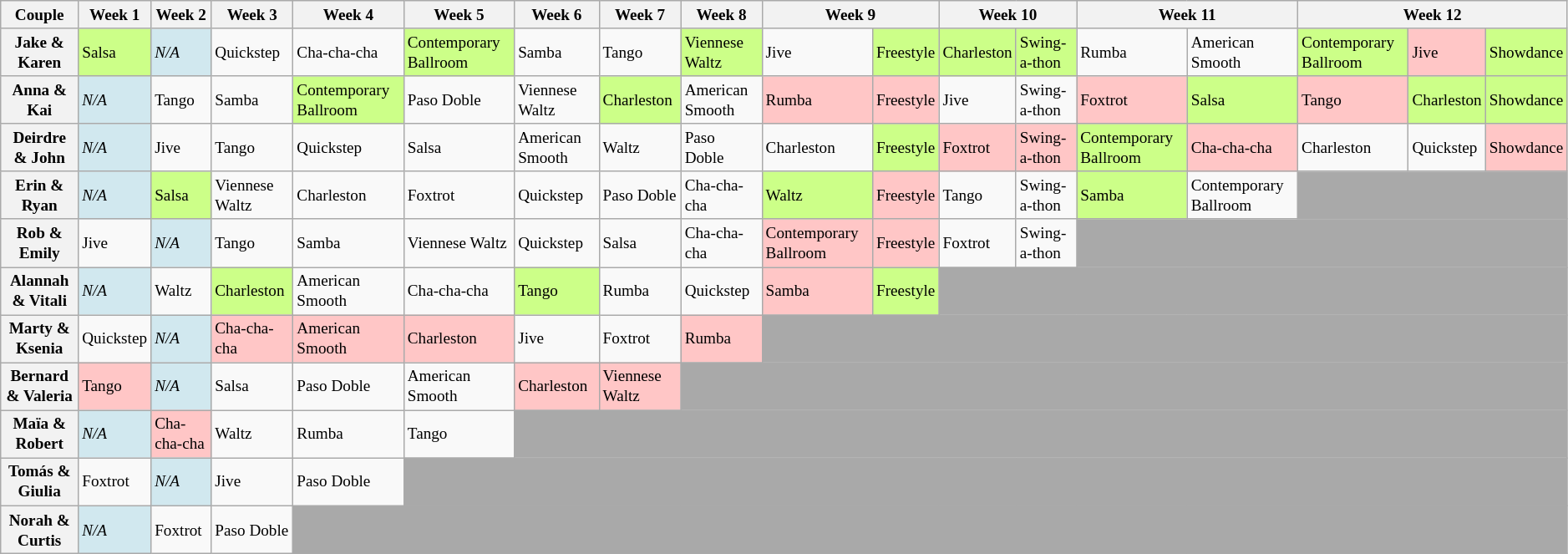<table class="wikitable" style="text-align:left; font-size:80%; line-height:16px;">
<tr>
<th>Couple</th>
<th>Week 1</th>
<th>Week 2</th>
<th>Week 3</th>
<th>Week 4</th>
<th>Week 5</th>
<th>Week 6</th>
<th>Week 7</th>
<th>Week 8</th>
<th colspan="2">Week 9</th>
<th colspan="2">Week 10</th>
<th colspan="2">Week 11</th>
<th colspan="3">Week 12</th>
</tr>
<tr>
<th>Jake & Karen</th>
<td style="background:#ccff88;">Salsa</td>
<td style="background:#D1E8EF;"><em>N/A</em></td>
<td>Quickstep</td>
<td>Cha-cha-cha</td>
<td style="background:#ccff88;">Contemporary Ballroom</td>
<td>Samba <br></td>
<td>Tango</td>
<td style="background:#ccff88;">Viennese Waltz</td>
<td>Jive</td>
<td style="background:#ccff88;">Freestyle <br></td>
<td style="background:#ccff88;">Charleston</td>
<td style="background:#ccff88;">Swing-a-thon</td>
<td>Rumba</td>
<td>American Smooth</td>
<td style="background:#ccff88;">Contemporary Ballroom</td>
<td style="background:#ffc6c6;">Jive</td>
<td style="background:#ccff88;">Showdance</td>
</tr>
<tr>
<th>Anna & Kai</th>
<td style="background:#D1E8EF;"><em>N/A</em></td>
<td>Tango</td>
<td>Samba</td>
<td style="background:#ccff88;">Contemporary Ballroom</td>
<td>Paso Doble</td>
<td>Viennese Waltz <br></td>
<td style="background:#ccff88;">Charleston</td>
<td>American Smooth</td>
<td style="background:#ffc6c6;">Rumba</td>
<td style="background:#ffc6c6;">Freestyle <br></td>
<td>Jive</td>
<td>Swing-a-thon</td>
<td style="background:#ffc6c6;">Foxtrot</td>
<td style="background:#ccff88;">Salsa</td>
<td style="background:#ffc6c6;">Tango</td>
<td style="background:#ccff88;">Charleston</td>
<td style="background:#ccff88;">Showdance</td>
</tr>
<tr>
<th>Deirdre & John</th>
<td style="background:#D1E8EF;"><em>N/A</em></td>
<td>Jive</td>
<td>Tango</td>
<td>Quickstep</td>
<td>Salsa</td>
<td>American Smooth <br></td>
<td>Waltz</td>
<td>Paso Doble</td>
<td>Charleston</td>
<td style="background:#ccff88;">Freestyle <br></td>
<td style="background:#ffc6c6;">Foxtrot</td>
<td style="background:#ffc6c6;">Swing-a-thon</td>
<td style="background:#ccff88;">Contemporary Ballroom</td>
<td style="background:#ffc6c6;">Cha-cha-cha</td>
<td>Charleston</td>
<td>Quickstep</td>
<td style="background:#ffc6c6;">Showdance</td>
</tr>
<tr>
<th>Erin & Ryan</th>
<td style="background:#D1E8EF;"><em>N/A</em></td>
<td style="background:#ccff88;">Salsa</td>
<td>Viennese Waltz</td>
<td>Charleston</td>
<td>Foxtrot</td>
<td>Quickstep <br></td>
<td>Paso Doble</td>
<td>Cha-cha-cha</td>
<td style="background:#ccff88;">Waltz</td>
<td style="background:#ffc6c6;">Freestyle <br></td>
<td>Tango</td>
<td>Swing-a-thon</td>
<td style="background:#ccff88;">Samba</td>
<td>Contemporary Ballroom</td>
<td colspan="3" style="background:darkgrey;"></td>
</tr>
<tr>
<th>Rob & Emily</th>
<td>Jive</td>
<td style="background:#D1E8EF;"><em>N/A</em></td>
<td>Tango</td>
<td>Samba</td>
<td>Viennese Waltz</td>
<td>Quickstep <br></td>
<td>Salsa</td>
<td>Cha-cha-cha</td>
<td style="background:#ffc6c6;">Contemporary Ballroom</td>
<td style="background:#ffc6c6;">Freestyle <br></td>
<td>Foxtrot</td>
<td>Swing-a-thon</td>
<td colspan="5" style="background:darkgrey;"></td>
</tr>
<tr>
<th>Alannah & Vitali</th>
<td style="background:#D1E8EF;"><em>N/A</em></td>
<td>Waltz</td>
<td style="background:#ccff88;">Charleston</td>
<td>American Smooth</td>
<td>Cha-cha-cha</td>
<td style="background:#ccff88;">Tango <br></td>
<td>Rumba</td>
<td>Quickstep</td>
<td style="background:#ffc6c6;">Samba</td>
<td style="background:#ccff88;">Freestyle <br></td>
<td colspan="7" style="background:darkgrey;"></td>
</tr>
<tr>
<th>Marty & Ksenia</th>
<td>Quickstep</td>
<td style="background:#D1E8EF;"><em>N/A</em></td>
<td style="background:#ffc6c6;">Cha-cha-cha</td>
<td style="background:#ffc6c6;">American Smooth</td>
<td style="background:#ffc6c6;">Charleston</td>
<td>Jive <br></td>
<td>Foxtrot</td>
<td style="background:#ffc6c6;">Rumba</td>
<td colspan="9" style="background:darkgrey;"></td>
</tr>
<tr>
<th>Bernard & Valeria</th>
<td style="background:#ffc6c6;">Tango</td>
<td style="background:#D1E8EF;"><em>N/A</em></td>
<td>Salsa</td>
<td>Paso Doble</td>
<td>American Smooth</td>
<td style="background:#ffc6c6;">Charleston <br></td>
<td style="background:#ffc6c6;">Viennese Waltz</td>
<td colspan="10" style="background:darkgrey;"></td>
</tr>
<tr>
<th>Maïa & Robert</th>
<td style="background:#D1E8EF;"><em>N/A</em></td>
<td style="background:#ffc6c6;">Cha-cha-cha</td>
<td>Waltz</td>
<td>Rumba</td>
<td>Tango</td>
<td colspan="12" style="background:darkgrey;"></td>
</tr>
<tr>
<th>Tomás & Giulia</th>
<td>Foxtrot</td>
<td style="background:#D1E8EF;"><em>N/A</em></td>
<td>Jive</td>
<td>Paso Doble</td>
<td colspan="13" style="background:darkgrey;"></td>
</tr>
<tr>
<th>Norah & Curtis</th>
<td style="background:#D1E8EF;"><em>N/A</em></td>
<td>Foxtrot</td>
<td>Paso Doble</td>
<td colspan="14" style="background:darkgrey;"></td>
</tr>
</table>
